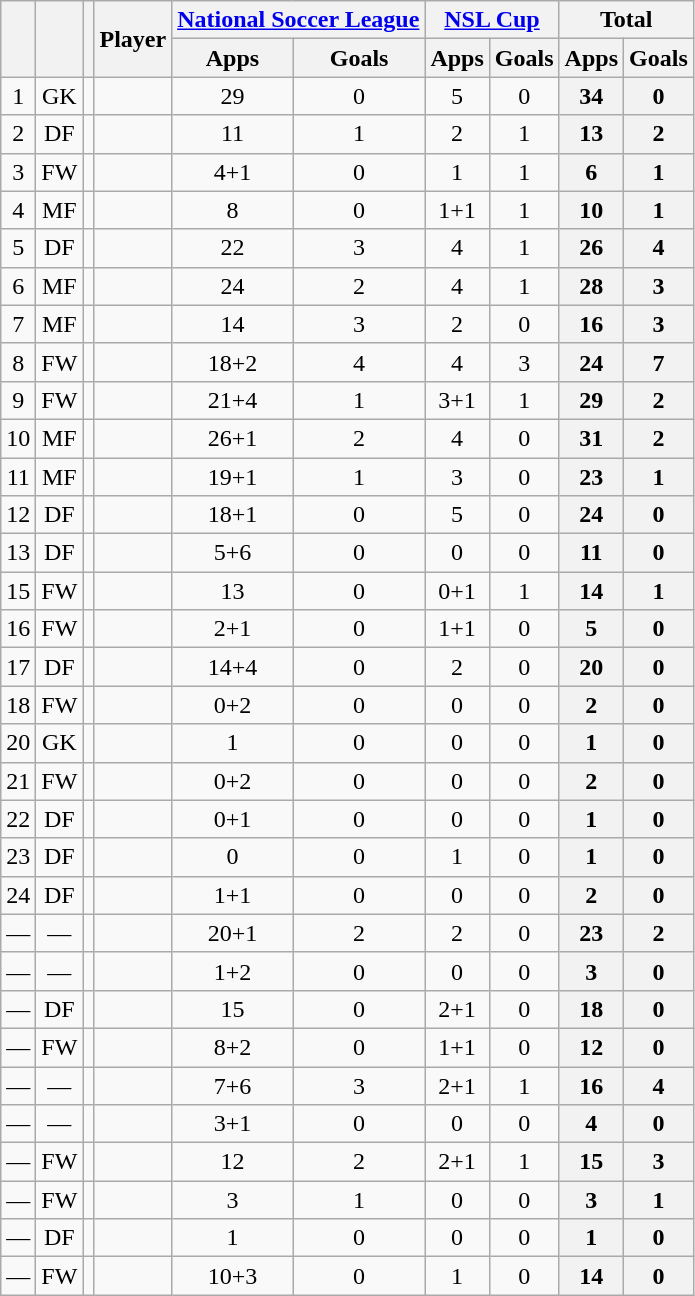<table class="wikitable sortable" style="text-align:center">
<tr>
<th rowspan="2"></th>
<th rowspan="2"></th>
<th rowspan="2"></th>
<th rowspan="2">Player</th>
<th colspan="2"><a href='#'>National Soccer League</a></th>
<th colspan="2"><a href='#'>NSL Cup</a></th>
<th colspan="2">Total</th>
</tr>
<tr>
<th>Apps</th>
<th>Goals</th>
<th>Apps</th>
<th>Goals</th>
<th>Apps</th>
<th>Goals</th>
</tr>
<tr>
<td>1</td>
<td>GK</td>
<td></td>
<td align="left"><br></td>
<td>29</td>
<td>0<br></td>
<td>5</td>
<td>0<br></td>
<th>34</th>
<th>0</th>
</tr>
<tr>
<td>2</td>
<td>DF</td>
<td></td>
<td align="left"><br></td>
<td>11</td>
<td>1<br></td>
<td>2</td>
<td>1<br></td>
<th>13</th>
<th>2</th>
</tr>
<tr>
<td>3</td>
<td>FW</td>
<td></td>
<td align="left"><br></td>
<td>4+1</td>
<td>0<br></td>
<td>1</td>
<td>1<br></td>
<th>6</th>
<th>1</th>
</tr>
<tr>
<td>4</td>
<td>MF</td>
<td></td>
<td align="left"><br></td>
<td>8</td>
<td>0<br></td>
<td>1+1</td>
<td>1<br></td>
<th>10</th>
<th>1</th>
</tr>
<tr>
<td>5</td>
<td>DF</td>
<td></td>
<td align="left"><br></td>
<td>22</td>
<td>3<br></td>
<td>4</td>
<td>1<br></td>
<th>26</th>
<th>4</th>
</tr>
<tr>
<td>6</td>
<td>MF</td>
<td></td>
<td align="left"><br></td>
<td>24</td>
<td>2<br></td>
<td>4</td>
<td>1<br></td>
<th>28</th>
<th>3</th>
</tr>
<tr>
<td>7</td>
<td>MF</td>
<td></td>
<td align="left"><br></td>
<td>14</td>
<td>3<br></td>
<td>2</td>
<td>0<br></td>
<th>16</th>
<th>3</th>
</tr>
<tr>
<td>8</td>
<td>FW</td>
<td></td>
<td align="left"><br></td>
<td>18+2</td>
<td>4<br></td>
<td>4</td>
<td>3<br></td>
<th>24</th>
<th>7</th>
</tr>
<tr>
<td>9</td>
<td>FW</td>
<td></td>
<td align="left"><br></td>
<td>21+4</td>
<td>1<br></td>
<td>3+1</td>
<td>1<br></td>
<th>29</th>
<th>2</th>
</tr>
<tr>
<td>10</td>
<td>MF</td>
<td></td>
<td align="left"><br></td>
<td>26+1</td>
<td>2<br></td>
<td>4</td>
<td>0<br></td>
<th>31</th>
<th>2</th>
</tr>
<tr>
<td>11</td>
<td>MF</td>
<td></td>
<td align="left"><br></td>
<td>19+1</td>
<td>1<br></td>
<td>3</td>
<td>0<br></td>
<th>23</th>
<th>1</th>
</tr>
<tr>
<td>12</td>
<td>DF</td>
<td></td>
<td align="left"><br></td>
<td>18+1</td>
<td>0<br></td>
<td>5</td>
<td>0<br></td>
<th>24</th>
<th>0</th>
</tr>
<tr>
<td>13</td>
<td>DF</td>
<td></td>
<td align="left"><br></td>
<td>5+6</td>
<td>0<br></td>
<td>0</td>
<td>0<br></td>
<th>11</th>
<th>0</th>
</tr>
<tr>
<td>15</td>
<td>FW</td>
<td></td>
<td align="left"><br></td>
<td>13</td>
<td>0<br></td>
<td>0+1</td>
<td>1<br></td>
<th>14</th>
<th>1</th>
</tr>
<tr>
<td>16</td>
<td>FW</td>
<td></td>
<td align="left"><br></td>
<td>2+1</td>
<td>0<br></td>
<td>1+1</td>
<td>0<br></td>
<th>5</th>
<th>0</th>
</tr>
<tr>
<td>17</td>
<td>DF</td>
<td></td>
<td align="left"><br></td>
<td>14+4</td>
<td>0<br></td>
<td>2</td>
<td>0<br></td>
<th>20</th>
<th>0</th>
</tr>
<tr>
<td>18</td>
<td>FW</td>
<td></td>
<td align="left"><br></td>
<td>0+2</td>
<td>0<br></td>
<td>0</td>
<td>0<br></td>
<th>2</th>
<th>0</th>
</tr>
<tr>
<td>20</td>
<td>GK</td>
<td></td>
<td align="left"><br></td>
<td>1</td>
<td>0<br></td>
<td>0</td>
<td>0<br></td>
<th>1</th>
<th>0</th>
</tr>
<tr>
<td>21</td>
<td>FW</td>
<td></td>
<td align="left"><br></td>
<td>0+2</td>
<td>0<br></td>
<td>0</td>
<td>0<br></td>
<th>2</th>
<th>0</th>
</tr>
<tr>
<td>22</td>
<td>DF</td>
<td></td>
<td align="left"><br></td>
<td>0+1</td>
<td>0<br></td>
<td>0</td>
<td>0<br></td>
<th>1</th>
<th>0</th>
</tr>
<tr>
<td>23</td>
<td>DF</td>
<td></td>
<td align="left"><br></td>
<td>0</td>
<td>0<br></td>
<td>1</td>
<td>0<br></td>
<th>1</th>
<th>0</th>
</tr>
<tr>
<td>24</td>
<td>DF</td>
<td></td>
<td align="left"><br></td>
<td>1+1</td>
<td>0<br></td>
<td>0</td>
<td>0<br></td>
<th>2</th>
<th>0</th>
</tr>
<tr>
<td>—</td>
<td>—</td>
<td></td>
<td align="left"><br></td>
<td>20+1</td>
<td>2<br></td>
<td>2</td>
<td>0<br></td>
<th>23</th>
<th>2</th>
</tr>
<tr>
<td>—</td>
<td>—</td>
<td></td>
<td align="left"><br></td>
<td>1+2</td>
<td>0<br></td>
<td>0</td>
<td>0<br></td>
<th>3</th>
<th>0</th>
</tr>
<tr>
<td>—</td>
<td>DF</td>
<td></td>
<td align="left"><br></td>
<td>15</td>
<td>0<br></td>
<td>2+1</td>
<td>0<br></td>
<th>18</th>
<th>0</th>
</tr>
<tr>
<td>—</td>
<td>FW</td>
<td></td>
<td align="left"><br></td>
<td>8+2</td>
<td>0<br></td>
<td>1+1</td>
<td>0<br></td>
<th>12</th>
<th>0</th>
</tr>
<tr>
<td>—</td>
<td>—</td>
<td></td>
<td align="left"><br></td>
<td>7+6</td>
<td>3<br></td>
<td>2+1</td>
<td>1<br></td>
<th>16</th>
<th>4</th>
</tr>
<tr>
<td>—</td>
<td>—</td>
<td></td>
<td align="left"><br></td>
<td>3+1</td>
<td>0<br></td>
<td>0</td>
<td>0<br></td>
<th>4</th>
<th>0</th>
</tr>
<tr>
<td>—</td>
<td>FW</td>
<td></td>
<td align="left"><br></td>
<td>12</td>
<td>2<br></td>
<td>2+1</td>
<td>1<br></td>
<th>15</th>
<th>3</th>
</tr>
<tr>
<td>—</td>
<td>FW</td>
<td></td>
<td align="left"><br></td>
<td>3</td>
<td>1<br></td>
<td>0</td>
<td>0<br></td>
<th>3</th>
<th>1</th>
</tr>
<tr>
<td>—</td>
<td>DF</td>
<td></td>
<td align="left"><br></td>
<td>1</td>
<td>0<br></td>
<td>0</td>
<td>0<br></td>
<th>1</th>
<th>0</th>
</tr>
<tr>
<td>—</td>
<td>FW</td>
<td></td>
<td align="left"><br></td>
<td>10+3</td>
<td>0<br></td>
<td>1</td>
<td>0<br></td>
<th>14</th>
<th>0</th>
</tr>
</table>
